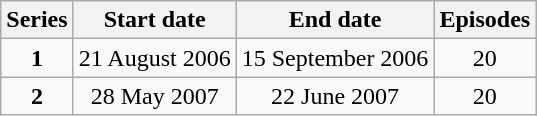<table class="wikitable" style="text-align:center;">
<tr>
<th>Series</th>
<th>Start date</th>
<th>End date</th>
<th>Episodes</th>
</tr>
<tr>
<td><strong>1</strong></td>
<td>21 August 2006</td>
<td>15 September 2006</td>
<td>20</td>
</tr>
<tr>
<td><strong>2</strong></td>
<td>28 May 2007</td>
<td>22 June 2007</td>
<td>20</td>
</tr>
</table>
